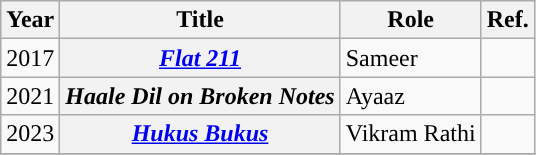<table class='wikitable sortation"'>
<tr>
<th>Year</th>
<th>Title</th>
<th>Role</th>
<th>Ref.</th>
</tr>
<tr>
<td>2017</td>
<th><em><a href='#'>Flat 211</a></em></th>
<td>Sameer</td>
<td></td>
</tr>
<tr>
<td>2021</td>
<th><em>Haale Dil on Broken Notes</em></th>
<td>Ayaaz</td>
<td></td>
</tr>
<tr>
<td>2023</td>
<th><em><a href='#'>Hukus Bukus</a></em></th>
<td>Vikram Rathi</td>
<td></td>
</tr>
<tr>
</tr>
</table>
